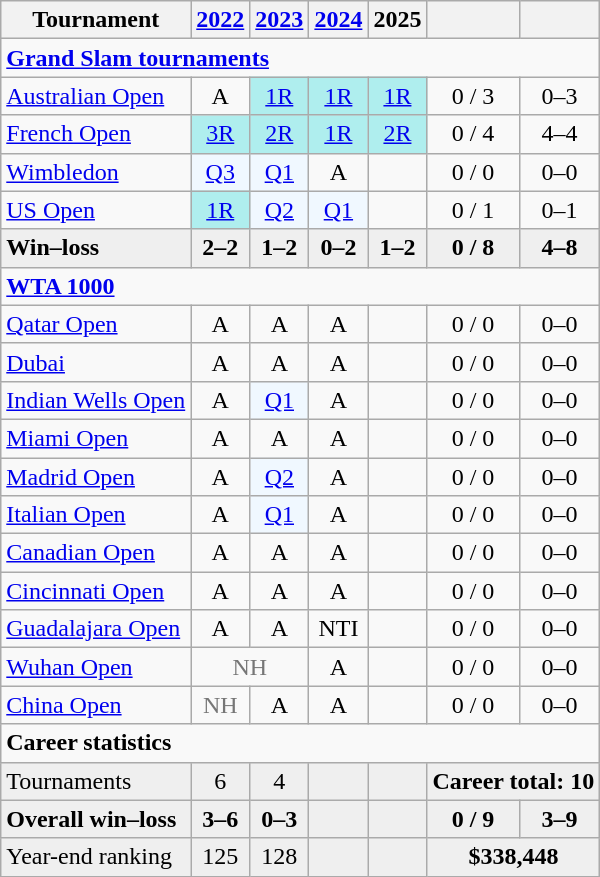<table class="wikitable" style="text-align:center">
<tr>
<th>Tournament</th>
<th><a href='#'>2022</a></th>
<th><a href='#'>2023</a></th>
<th><a href='#'>2024</a></th>
<th>2025</th>
<th></th>
<th></th>
</tr>
<tr>
<td colspan="8" align="left"><strong><a href='#'>Grand Slam tournaments</a></strong></td>
</tr>
<tr>
<td align="left"><a href='#'>Australian Open</a></td>
<td>A</td>
<td bgcolor="afeeee"><a href='#'>1R</a></td>
<td bgcolor="afeeee"><a href='#'>1R</a></td>
<td bgcolor="afeeee"><a href='#'>1R</a></td>
<td>0 / 3</td>
<td>0–3</td>
</tr>
<tr>
<td align="left"><a href='#'>French Open</a></td>
<td bgcolor=afeeee><a href='#'>3R</a></td>
<td bgcolor=afeeee><a href='#'>2R</a></td>
<td bgcolor=afeeee><a href='#'>1R</a></td>
<td bgcolor=afeeee><a href='#'>2R</a></td>
<td>0 / 4</td>
<td>4–4</td>
</tr>
<tr>
<td align="left"><a href='#'>Wimbledon</a></td>
<td bgcolor=f0f8ff><a href='#'>Q3</a></td>
<td bgcolor=f0f8ff><a href='#'>Q1</a></td>
<td>A</td>
<td></td>
<td>0 / 0</td>
<td>0–0</td>
</tr>
<tr>
<td align="left"><a href='#'>US Open</a></td>
<td bgcolor=afeeee><a href='#'>1R</a></td>
<td bgcolor=f0f8ff><a href='#'>Q2</a></td>
<td bgcolor=f0f8ff><a href='#'>Q1</a></td>
<td></td>
<td>0 / 1</td>
<td>0–1</td>
</tr>
<tr style="background:#efefef;font-weight:bold">
<td align="left">Win–loss</td>
<td>2–2</td>
<td>1–2</td>
<td>0–2</td>
<td>1–2</td>
<td>0 / 8</td>
<td>4–8</td>
</tr>
<tr>
<td colspan="8" align="left"><strong><a href='#'>WTA 1000</a></strong></td>
</tr>
<tr>
<td align=left><a href='#'>Qatar Open</a></td>
<td>A</td>
<td>A</td>
<td>A</td>
<td></td>
<td>0 / 0</td>
<td>0–0</td>
</tr>
<tr>
<td align=left><a href='#'>Dubai</a></td>
<td>A</td>
<td>A</td>
<td>A</td>
<td></td>
<td>0 / 0</td>
<td>0–0</td>
</tr>
<tr>
<td align=left><a href='#'>Indian Wells Open</a></td>
<td>A</td>
<td bgcolor=f0f8ff><a href='#'>Q1</a></td>
<td>A</td>
<td></td>
<td>0 / 0</td>
<td>0–0</td>
</tr>
<tr>
<td align=left><a href='#'>Miami Open</a></td>
<td>A</td>
<td>A</td>
<td>A</td>
<td></td>
<td>0 / 0</td>
<td>0–0</td>
</tr>
<tr>
<td align=left><a href='#'>Madrid Open</a></td>
<td>A</td>
<td bgcolor=f0f8ff><a href='#'>Q2</a></td>
<td>A</td>
<td></td>
<td>0 / 0</td>
<td>0–0</td>
</tr>
<tr>
<td align=left><a href='#'>Italian Open</a></td>
<td>A</td>
<td bgcolor=f0f8ff><a href='#'>Q1</a></td>
<td>A</td>
<td></td>
<td>0 / 0</td>
<td>0–0</td>
</tr>
<tr>
<td align=left><a href='#'>Canadian Open</a></td>
<td>A</td>
<td>A</td>
<td>A</td>
<td></td>
<td>0 / 0</td>
<td>0–0</td>
</tr>
<tr>
<td align=left><a href='#'>Cincinnati Open</a></td>
<td>A</td>
<td>A</td>
<td>A</td>
<td></td>
<td>0 / 0</td>
<td>0–0</td>
</tr>
<tr>
<td align=left><a href='#'>Guadalajara Open</a></td>
<td>A</td>
<td>A</td>
<td>NTI</td>
<td></td>
<td>0 / 0</td>
<td>0–0</td>
</tr>
<tr>
<td align=left><a href='#'>Wuhan Open</a></td>
<td colspan=2 style=color:#767676>NH</td>
<td>A</td>
<td></td>
<td>0 / 0</td>
<td>0–0</td>
</tr>
<tr>
<td align=left><a href='#'>China Open</a></td>
<td style=color:#767676>NH</td>
<td>A</td>
<td>A</td>
<td></td>
<td>0 / 0</td>
<td>0–0</td>
</tr>
<tr>
<td colspan="8" align="left"><strong>Career statistics</strong></td>
</tr>
<tr bgcolor=efefef>
<td align=left>Tournaments</td>
<td>6</td>
<td>4</td>
<td></td>
<td></td>
<td colspan="3"><strong>Career total: 10</strong></td>
</tr>
<tr style=background:#efefef;font-weight:bold>
<td align=left>Overall win–loss</td>
<td>3–6</td>
<td>0–3</td>
<td></td>
<td></td>
<td>0 / 9</td>
<td>3–9</td>
</tr>
<tr bgcolor=efefef>
<td align=left>Year-end ranking</td>
<td>125</td>
<td>128</td>
<td></td>
<td></td>
<td colspan="3"><strong>$338,448</strong></td>
</tr>
</table>
